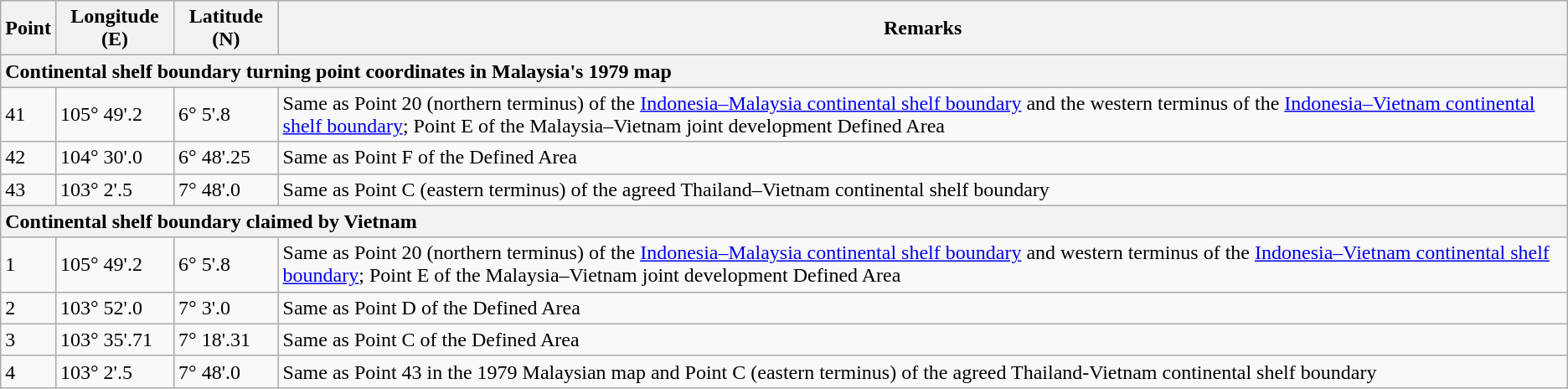<table class="wikitable">
<tr>
<th>Point</th>
<th>Longitude (E)</th>
<th>Latitude (N)</th>
<th>Remarks</th>
</tr>
<tr>
<th colspan="5" style="text-align:left">Continental shelf boundary turning point coordinates in Malaysia's 1979 map</th>
</tr>
<tr>
<td>41</td>
<td>105° 49'.2</td>
<td>6° 5'.8</td>
<td>Same as Point 20 (northern terminus) of the <a href='#'>Indonesia–Malaysia continental shelf boundary</a> and the western terminus of the <a href='#'>Indonesia–Vietnam continental shelf boundary</a>; Point E of the Malaysia–Vietnam joint development Defined Area</td>
</tr>
<tr>
<td>42</td>
<td>104° 30'.0</td>
<td>6° 48'.25</td>
<td>Same as Point F of the Defined Area</td>
</tr>
<tr>
<td>43</td>
<td>103° 2'.5</td>
<td>7° 48'.0</td>
<td>Same as Point C (eastern terminus) of the agreed Thailand–Vietnam continental shelf boundary</td>
</tr>
<tr>
<th colspan="5" style="text-align:left">Continental shelf boundary claimed by Vietnam</th>
</tr>
<tr>
<td>1</td>
<td>105° 49'.2</td>
<td>6° 5'.8</td>
<td>Same as Point 20 (northern terminus) of the <a href='#'>Indonesia–Malaysia continental shelf boundary</a> and western terminus of the <a href='#'>Indonesia–Vietnam continental shelf boundary</a>; Point E of the Malaysia–Vietnam joint development Defined Area</td>
</tr>
<tr>
<td>2</td>
<td>103° 52'.0</td>
<td>7° 3'.0</td>
<td>Same as Point D of the Defined Area</td>
</tr>
<tr>
<td>3</td>
<td>103° 35'.71</td>
<td>7° 18'.31</td>
<td>Same as Point C of the Defined Area</td>
</tr>
<tr>
<td>4</td>
<td>103° 2'.5</td>
<td>7° 48'.0</td>
<td>Same as Point 43 in the 1979 Malaysian map and Point C (eastern terminus) of the agreed Thailand-Vietnam continental shelf boundary</td>
</tr>
</table>
